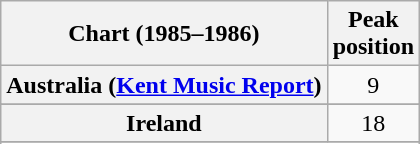<table class="wikitable sortable plainrowheaders" style="text-align:center">
<tr>
<th scope="col">Chart (1985–1986)</th>
<th scope="col">Peak<br>position</th>
</tr>
<tr>
<th scope="row">Australia (<a href='#'>Kent Music Report</a>)</th>
<td>9</td>
</tr>
<tr>
</tr>
<tr>
<th>Ireland</th>
<td>18</td>
</tr>
<tr>
</tr>
<tr>
</tr>
<tr>
</tr>
<tr>
</tr>
<tr>
</tr>
</table>
